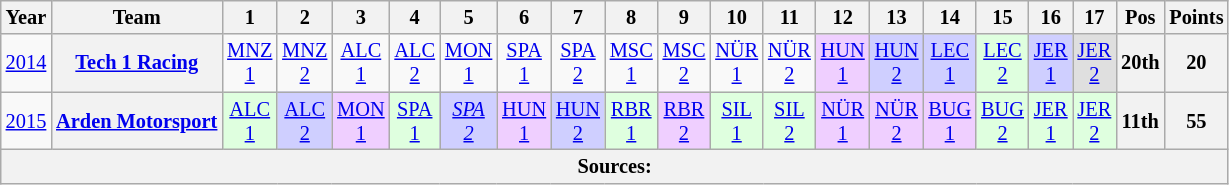<table class="wikitable" style="text-align:center; font-size:85%">
<tr>
<th>Year</th>
<th>Team</th>
<th>1</th>
<th>2</th>
<th>3</th>
<th>4</th>
<th>5</th>
<th>6</th>
<th>7</th>
<th>8</th>
<th>9</th>
<th>10</th>
<th>11</th>
<th>12</th>
<th>13</th>
<th>14</th>
<th>15</th>
<th>16</th>
<th>17</th>
<th>Pos</th>
<th>Points</th>
</tr>
<tr>
<td id=2014F><a href='#'>2014</a></td>
<th><a href='#'>Tech 1 Racing</a></th>
<td><a href='#'>MNZ<br>1</a></td>
<td><a href='#'>MNZ<br>2</a></td>
<td><a href='#'>ALC<br>1</a></td>
<td><a href='#'>ALC<br>2</a></td>
<td><a href='#'>MON<br>1</a></td>
<td><a href='#'>SPA<br>1</a></td>
<td><a href='#'>SPA<br>2</a></td>
<td><a href='#'>MSC<br>1</a></td>
<td><a href='#'>MSC<br>2</a></td>
<td><a href='#'>NÜR<br>1</a></td>
<td><a href='#'>NÜR<br>2</a></td>
<td style="background:#EFCFFF;"><a href='#'>HUN<br>1</a><br></td>
<td style="background:#CFCFFF;"><a href='#'>HUN<br>2</a><br></td>
<td style="background:#CFCFFF;"><a href='#'>LEC<br>1</a><br></td>
<td style="background:#DFFFDF;"><a href='#'>LEC<br>2</a><br></td>
<td style="background:#CFCFFF;"><a href='#'>JER<br>1</a><br></td>
<td style="background:#DFDFDF;"><a href='#'>JER<br>2</a><br></td>
<th>20th</th>
<th>20</th>
</tr>
<tr>
<td id=2015F><a href='#'>2015</a></td>
<th><a href='#'>Arden Motorsport</a></th>
<td style="background:#DFFFDF;"><a href='#'>ALC<br>1</a><br></td>
<td style="background:#CFCFFF;"><a href='#'>ALC<br>2</a><br></td>
<td style="background:#EFCFFF;"><a href='#'>MON<br>1</a><br></td>
<td style="background:#DFFFDF;"><a href='#'>SPA<br>1</a><br></td>
<td style="background:#CFCFFF;"><em><a href='#'>SPA<br>2</a></em><br></td>
<td style="background:#EFCFFF;"><a href='#'>HUN<br>1</a><br></td>
<td style="background:#CFCFFF;"><a href='#'>HUN<br>2</a><br></td>
<td style="background:#DFFFDF;"><a href='#'>RBR<br>1</a><br></td>
<td style="background:#EFCFFF;"><a href='#'>RBR<br>2</a><br></td>
<td style="background:#DFFFDF;"><a href='#'>SIL<br>1</a><br></td>
<td style="background:#DFFFDF;"><a href='#'>SIL<br>2</a><br></td>
<td style="background:#EFCFFF;"><a href='#'>NÜR<br>1</a><br></td>
<td style="background:#EFCFFF;"><a href='#'>NÜR<br>2</a><br></td>
<td style="background:#EFCFFF;"><a href='#'>BUG<br>1</a><br></td>
<td style="background:#DFFFDF;"><a href='#'>BUG<br>2</a><br></td>
<td style="background:#DFFFDF;"><a href='#'>JER<br>1</a><br></td>
<td style="background:#DFFFDF;"><a href='#'>JER<br>2</a><br></td>
<th>11th</th>
<th>55</th>
</tr>
<tr>
<th colspan="21">Sources:</th>
</tr>
</table>
